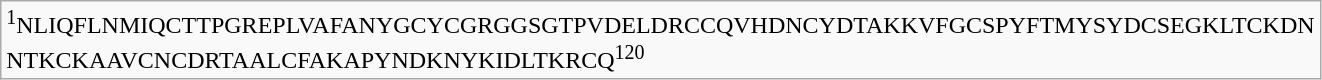<table class="wikitable">
<tr>
<td><sup>1</sup>NLIQFLNMIQCTTPGREPLVAFANYGCYCGRGGSGTPVDELDRCCQVHDNCYDTAKKVFGCSPYFTMYSYDCSEGKLTCKDN<br>NTKCKAAVCNCDRTAALCFAKAPYNDKNYKIDLTKRCQ<sup>120</sup></td>
</tr>
</table>
